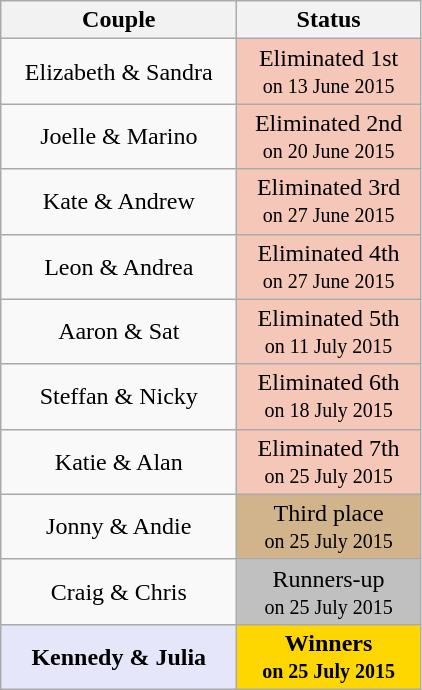<table class="wikitable" style="text-align:center;">
<tr>
<th style="width:150px;"><strong>Couple</strong></th>
<th style="width:115px;"><strong>Status</strong></th>
</tr>
<tr>
<td>Elizabeth & Sandra</td>
<td style="background:#f4c7b8;">Eliminated 1st<br><small>on 13 June 2015</small></td>
</tr>
<tr>
<td>Joelle & Marino</td>
<td style="background:#f4c7b8;">Eliminated 2nd<br><small>on 20 June 2015</small></td>
</tr>
<tr>
<td>Kate & Andrew</td>
<td style="background:#f4c7b8;">Eliminated 3rd<br><small>on 27 June 2015</small></td>
</tr>
<tr>
<td>Leon & Andrea</td>
<td style="background:#f4c7b8;">Eliminated 4th<br><small>on 27 June 2015</small></td>
</tr>
<tr>
<td>Aaron & Sat</td>
<td style="background:#f4c7b8;">Eliminated 5th<br><small>on 11 July 2015</small></td>
</tr>
<tr>
<td>Steffan & Nicky</td>
<td style="background:#f4c7b8;">Eliminated 6th<br><small>on 18 July 2015</small></td>
</tr>
<tr>
<td>Katie & Alan</td>
<td style="background:#f4c7b8;">Eliminated 7th<br><small>on 25 July 2015</small></td>
</tr>
<tr>
<td>Jonny & Andie</td>
<td style="background:tan;">Third place<br><small>on 25 July 2015</small></td>
</tr>
<tr>
<td>Craig & Chris</td>
<td style="background:silver;">Runners-up<br><small>on 25 July 2015</small></td>
</tr>
<tr>
<td style="background:lavender;"><strong>Kennedy & Julia</strong></td>
<td style="background:gold;"><strong>Winners<br><small>on 25 July 2015</small></strong></td>
</tr>
</table>
